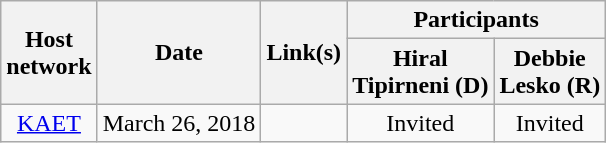<table class="wikitable">
<tr>
<th rowspan="2">Host<br>network</th>
<th rowspan="2">Date</th>
<th rowspan="2">Link(s)</th>
<th colspan="3">Participants</th>
</tr>
<tr>
<th>Hiral<br>Tipirneni (D)</th>
<th>Debbie<br>Lesko (R)</th>
</tr>
<tr>
<td align=center><a href='#'>KAET</a></td>
<td align=center>March 26, 2018</td>
<td align=center></td>
<td align=center>Invited</td>
<td align=center>Invited</td>
</tr>
</table>
